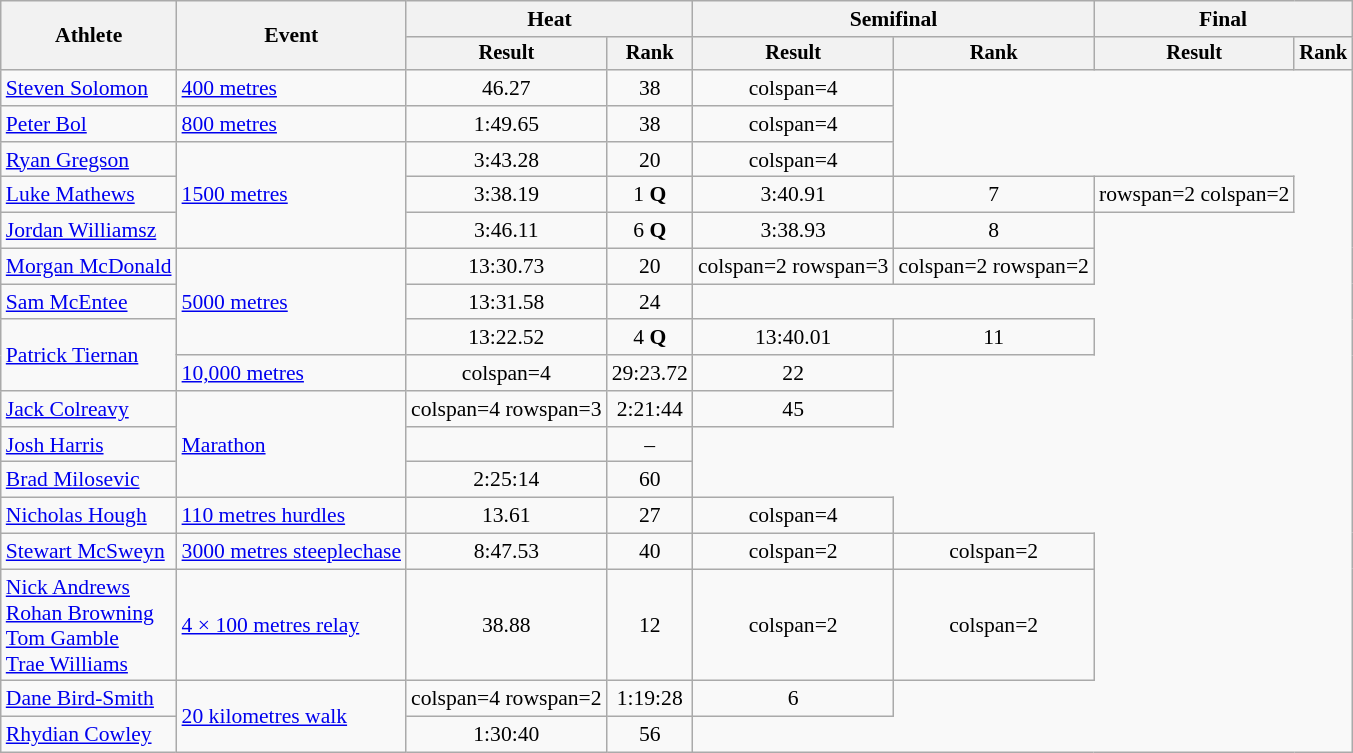<table class=wikitable style=font-size:90%>
<tr>
<th rowspan=2>Athlete</th>
<th rowspan=2>Event</th>
<th colspan=2>Heat</th>
<th colspan=2>Semifinal</th>
<th colspan=2>Final</th>
</tr>
<tr style=font-size:95%>
<th>Result</th>
<th>Rank</th>
<th>Result</th>
<th>Rank</th>
<th>Result</th>
<th>Rank</th>
</tr>
<tr align=center>
<td align=left><a href='#'>Steven Solomon</a></td>
<td align=left><a href='#'>400 metres</a></td>
<td>46.27</td>
<td>38</td>
<td>colspan=4 </td>
</tr>
<tr align=center>
<td align=left><a href='#'>Peter Bol</a></td>
<td align=left><a href='#'>800 metres</a></td>
<td>1:49.65</td>
<td>38</td>
<td>colspan=4 </td>
</tr>
<tr align=center>
<td align=left><a href='#'>Ryan Gregson</a></td>
<td align=left rowspan=3><a href='#'>1500 metres</a></td>
<td>3:43.28</td>
<td>20</td>
<td>colspan=4 </td>
</tr>
<tr align=center>
<td align=left><a href='#'>Luke Mathews</a></td>
<td>3:38.19</td>
<td>1 <strong>Q</strong></td>
<td>3:40.91</td>
<td>7</td>
<td>rowspan=2 colspan=2 </td>
</tr>
<tr align=center>
<td align=left><a href='#'>Jordan Williamsz</a></td>
<td>3:46.11</td>
<td>6 <strong>Q</strong></td>
<td>3:38.93</td>
<td>8</td>
</tr>
<tr align=center>
<td align=left><a href='#'>Morgan McDonald</a></td>
<td align=left rowspan=3><a href='#'>5000 metres</a></td>
<td>13:30.73</td>
<td>20</td>
<td>colspan=2 rowspan=3 </td>
<td>colspan=2 rowspan=2 </td>
</tr>
<tr align=center>
<td align=left><a href='#'>Sam McEntee</a></td>
<td>13:31.58</td>
<td>24</td>
</tr>
<tr align=center>
<td align=left rowspan=2><a href='#'>Patrick Tiernan</a></td>
<td>13:22.52</td>
<td>4 <strong>Q</strong></td>
<td>13:40.01</td>
<td>11</td>
</tr>
<tr align=center>
<td align=left><a href='#'>10,000 metres</a></td>
<td>colspan=4 </td>
<td>29:23.72</td>
<td>22</td>
</tr>
<tr align=center>
<td align=left><a href='#'>Jack Colreavy</a></td>
<td align=left rowspan=3><a href='#'>Marathon</a></td>
<td>colspan=4 rowspan=3 </td>
<td>2:21:44</td>
<td>45</td>
</tr>
<tr align=center>
<td align=left><a href='#'>Josh Harris</a></td>
<td></td>
<td>–</td>
</tr>
<tr align=center>
<td align=left><a href='#'>Brad Milosevic</a></td>
<td>2:25:14</td>
<td>60</td>
</tr>
<tr align=center>
<td align=left><a href='#'>Nicholas Hough</a></td>
<td align=left><a href='#'>110 metres hurdles</a></td>
<td>13.61</td>
<td>27</td>
<td>colspan=4 </td>
</tr>
<tr align=center>
<td align=left><a href='#'>Stewart McSweyn</a></td>
<td align=left><a href='#'>3000 metres steeplechase</a></td>
<td>8:47.53</td>
<td>40</td>
<td>colspan=2 </td>
<td>colspan=2 </td>
</tr>
<tr align=center>
<td align=left><a href='#'>Nick Andrews</a><br><a href='#'>Rohan Browning</a><br><a href='#'>Tom Gamble</a><br><a href='#'>Trae Williams</a></td>
<td align=left><a href='#'>4 × 100 metres relay</a></td>
<td>38.88 <strong></strong></td>
<td>12</td>
<td>colspan=2 </td>
<td>colspan=2 </td>
</tr>
<tr align=center>
<td align=left><a href='#'>Dane Bird-Smith</a></td>
<td align=left rowspan=2><a href='#'>20 kilometres walk</a></td>
<td>colspan=4 rowspan=2 </td>
<td>1:19:28 <strong></strong></td>
<td>6</td>
</tr>
<tr align=center>
<td align=left><a href='#'>Rhydian Cowley</a></td>
<td>1:30:40</td>
<td>56</td>
</tr>
</table>
